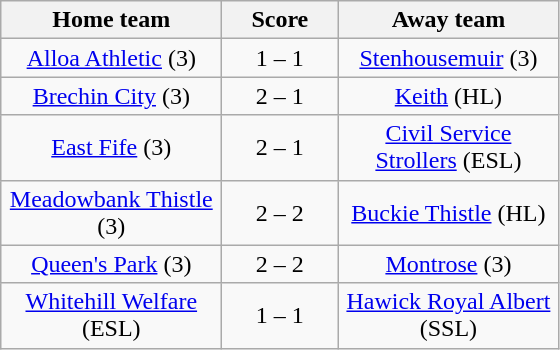<table class="wikitable" style="text-align: center">
<tr>
<th width=140>Home team</th>
<th width=70>Score</th>
<th width=140>Away team</th>
</tr>
<tr>
<td><a href='#'>Alloa Athletic</a> (3)</td>
<td>1 – 1</td>
<td><a href='#'>Stenhousemuir</a> (3)</td>
</tr>
<tr>
<td><a href='#'>Brechin City</a> (3)</td>
<td>2 – 1</td>
<td><a href='#'>Keith</a> (HL)</td>
</tr>
<tr>
<td><a href='#'>East Fife</a> (3)</td>
<td>2 – 1</td>
<td><a href='#'>Civil Service Strollers</a> (ESL)</td>
</tr>
<tr>
<td><a href='#'>Meadowbank Thistle</a> (3)</td>
<td>2 – 2</td>
<td><a href='#'>Buckie Thistle</a> (HL)</td>
</tr>
<tr>
<td><a href='#'>Queen's Park</a> (3)</td>
<td>2 – 2</td>
<td><a href='#'>Montrose</a> (3)</td>
</tr>
<tr>
<td><a href='#'>Whitehill Welfare</a> (ESL)</td>
<td>1 – 1</td>
<td><a href='#'>Hawick Royal Albert</a> (SSL)</td>
</tr>
</table>
